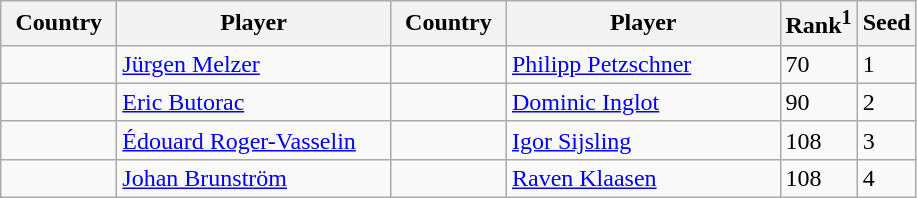<table class="sortable wikitable">
<tr>
<th width="70">Country</th>
<th width="175">Player</th>
<th width="70">Country</th>
<th width="175">Player</th>
<th>Rank<sup>1</sup></th>
<th>Seed</th>
</tr>
<tr>
<td></td>
<td><a href='#'>Jürgen Melzer</a></td>
<td></td>
<td><a href='#'>Philipp Petzschner</a></td>
<td>70</td>
<td>1</td>
</tr>
<tr>
<td></td>
<td><a href='#'>Eric Butorac</a></td>
<td></td>
<td><a href='#'>Dominic Inglot</a></td>
<td>90</td>
<td>2</td>
</tr>
<tr>
<td></td>
<td><a href='#'>Édouard Roger-Vasselin</a></td>
<td></td>
<td><a href='#'>Igor Sijsling</a></td>
<td>108</td>
<td>3</td>
</tr>
<tr>
<td></td>
<td><a href='#'>Johan Brunström</a></td>
<td></td>
<td><a href='#'>Raven Klaasen</a></td>
<td>108</td>
<td>4</td>
</tr>
</table>
